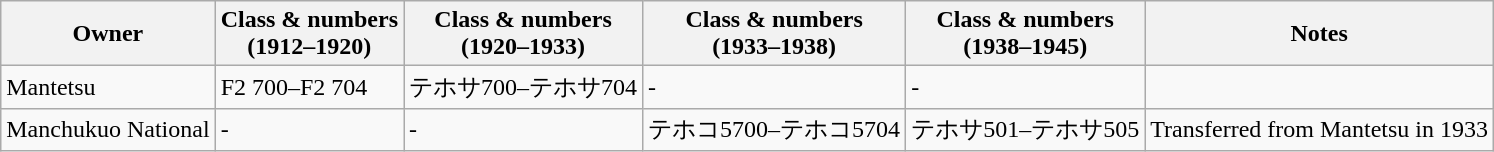<table class="wikitable">
<tr>
<th>Owner</th>
<th>Class & numbers<br>(1912–1920)</th>
<th>Class & numbers<br>(1920–1933)</th>
<th>Class & numbers<br>(1933–1938)</th>
<th>Class & numbers<br>(1938–1945)</th>
<th>Notes</th>
</tr>
<tr>
<td>Mantetsu</td>
<td>F2 700–F2 704</td>
<td>テホサ700–テホサ704</td>
<td>-</td>
<td>-</td>
<td></td>
</tr>
<tr>
<td>Manchukuo National</td>
<td>-</td>
<td>-</td>
<td>テホコ5700–テホコ5704</td>
<td>テホサ501–テホサ505</td>
<td>Transferred from Mantetsu in 1933</td>
</tr>
</table>
